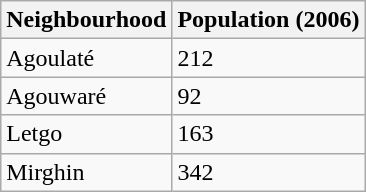<table class="wikitable">
<tr>
<th>Neighbourhood</th>
<th>Population (2006)</th>
</tr>
<tr>
<td>Agoulaté</td>
<td>212</td>
</tr>
<tr>
<td>Agouwaré</td>
<td>92</td>
</tr>
<tr>
<td>Letgo</td>
<td>163</td>
</tr>
<tr>
<td>Mirghin</td>
<td>342</td>
</tr>
</table>
